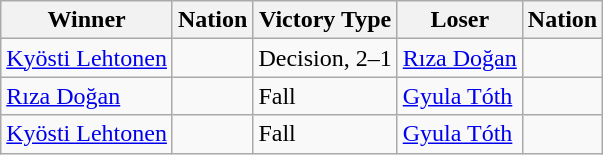<table class="wikitable sortable" style="text-align:left;">
<tr>
<th>Winner</th>
<th>Nation</th>
<th>Victory Type</th>
<th>Loser</th>
<th>Nation</th>
</tr>
<tr>
<td><a href='#'>Kyösti Lehtonen</a></td>
<td></td>
<td>Decision, 2–1</td>
<td><a href='#'>Rıza Doğan</a></td>
<td></td>
</tr>
<tr>
<td><a href='#'>Rıza Doğan</a></td>
<td></td>
<td>Fall</td>
<td><a href='#'>Gyula Tóth</a></td>
<td></td>
</tr>
<tr>
<td><a href='#'>Kyösti Lehtonen</a></td>
<td></td>
<td>Fall</td>
<td><a href='#'>Gyula Tóth</a></td>
<td></td>
</tr>
</table>
